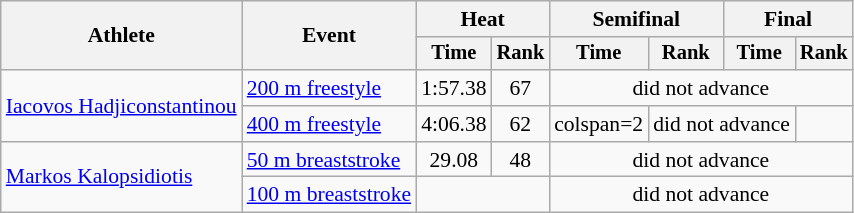<table class=wikitable style="font-size:90%">
<tr>
<th rowspan="2">Athlete</th>
<th rowspan="2">Event</th>
<th colspan="2">Heat</th>
<th colspan="2">Semifinal</th>
<th colspan="2">Final</th>
</tr>
<tr style="font-size:95%">
<th>Time</th>
<th>Rank</th>
<th>Time</th>
<th>Rank</th>
<th>Time</th>
<th>Rank</th>
</tr>
<tr align=center>
<td align=left rowspan=2><a href='#'>Iacovos Hadjiconstantinou</a></td>
<td align=left><a href='#'>200 m freestyle</a></td>
<td>1:57.38</td>
<td>67</td>
<td colspan=4>did not advance</td>
</tr>
<tr align=center>
<td align=left><a href='#'>400 m freestyle</a></td>
<td>4:06.38</td>
<td>62</td>
<td>colspan=2 </td>
<td colspan=2>did not advance</td>
</tr>
<tr align=center>
<td align=left rowspan=2><a href='#'>Markos Kalopsidiotis</a></td>
<td align=left><a href='#'>50 m breaststroke</a></td>
<td>29.08</td>
<td>48</td>
<td colspan=4>did not advance</td>
</tr>
<tr align=center>
<td align=left><a href='#'>100 m breaststroke</a></td>
<td colspan=2></td>
<td colspan=4>did not advance</td>
</tr>
</table>
